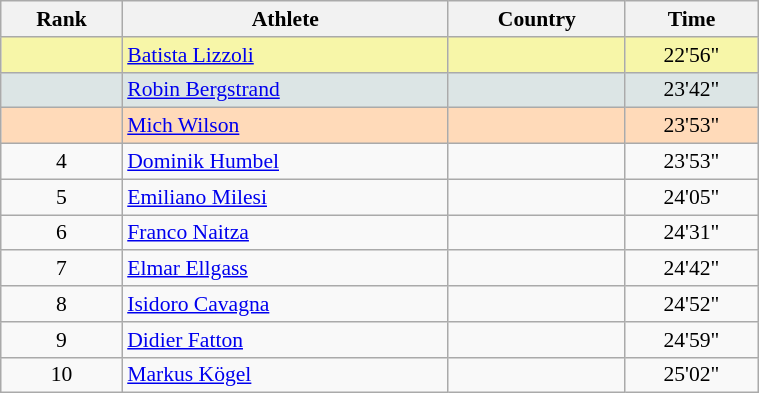<table class="wikitable" width=40% style="font-size:90%; text-align:center;">
<tr>
<th>Rank</th>
<th>Athlete</th>
<th>Country</th>
<th>Time</th>
</tr>
<tr bgcolor="#F7F6A8">
<td></td>
<td align=left><a href='#'>Batista Lizzoli</a></td>
<td align=left></td>
<td>22'56"</td>
</tr>
<tr bgcolor="#DCE5E5">
<td></td>
<td align=left><a href='#'>Robin Bergstrand</a></td>
<td align=left></td>
<td>23'42"</td>
</tr>
<tr bgcolor="#FFDAB9">
<td></td>
<td align=left><a href='#'>Mich Wilson</a></td>
<td align=left></td>
<td>23'53"</td>
</tr>
<tr>
<td>4</td>
<td align=left><a href='#'>Dominik Humbel</a></td>
<td align=left></td>
<td>23'53"</td>
</tr>
<tr>
<td>5</td>
<td align=left><a href='#'>Emiliano Milesi</a></td>
<td align=left></td>
<td>24'05"</td>
</tr>
<tr>
<td>6</td>
<td align=left><a href='#'>Franco Naitza</a></td>
<td align=left></td>
<td>24'31"</td>
</tr>
<tr>
<td>7</td>
<td align=left><a href='#'>Elmar Ellgass</a></td>
<td align=left></td>
<td>24'42"</td>
</tr>
<tr>
<td>8</td>
<td align=left><a href='#'>Isidoro Cavagna</a></td>
<td align=left></td>
<td>24'52"</td>
</tr>
<tr>
<td>9</td>
<td align=left><a href='#'>Didier Fatton</a></td>
<td align=left></td>
<td>24'59"</td>
</tr>
<tr>
<td>10</td>
<td align=left><a href='#'>Markus Kögel</a></td>
<td align=left></td>
<td>25'02"</td>
</tr>
</table>
